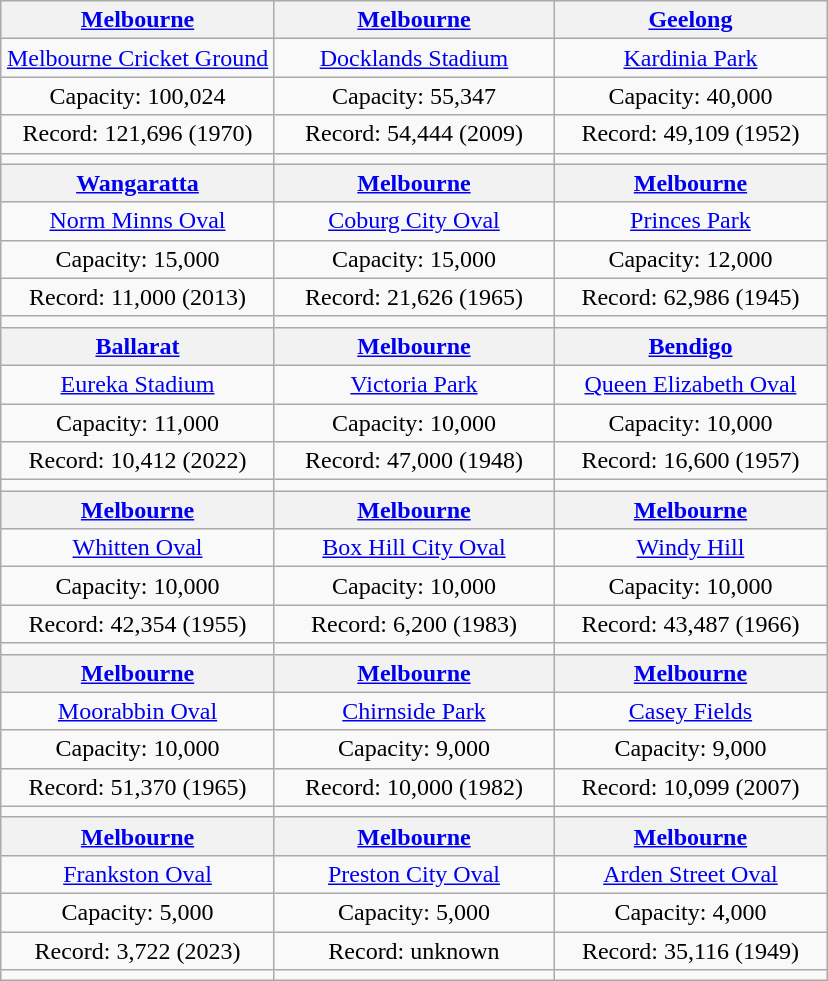<table class="wikitable" style="text-align:center; margin: 1em auto;">
<tr>
<th width="33%"><a href='#'>Melbourne</a></th>
<th width="34%"><a href='#'>Melbourne</a></th>
<th width="33%"><a href='#'>Geelong</a></th>
</tr>
<tr>
<td><a href='#'>Melbourne Cricket Ground</a></td>
<td><a href='#'>Docklands Stadium</a></td>
<td><a href='#'>Kardinia Park</a></td>
</tr>
<tr>
<td>Capacity: 100,024</td>
<td>Capacity: 55,347</td>
<td>Capacity: 40,000</td>
</tr>
<tr>
<td>Record: 121,696 (1970)</td>
<td>Record: 54,444 (2009)</td>
<td>Record: 49,109 (1952)</td>
</tr>
<tr>
<td></td>
<td></td>
<td></td>
</tr>
<tr>
<th width="33%"><a href='#'>Wangaratta</a></th>
<th width="33%"><a href='#'>Melbourne</a></th>
<th width="33%"><a href='#'>Melbourne</a></th>
</tr>
<tr>
<td><a href='#'>Norm Minns Oval</a></td>
<td><a href='#'>Coburg City Oval</a></td>
<td><a href='#'>Princes Park</a></td>
</tr>
<tr>
<td>Capacity: 15,000</td>
<td>Capacity: 15,000</td>
<td>Capacity: 12,000</td>
</tr>
<tr>
<td>Record: 11,000 (2013)</td>
<td>Record: 21,626 (1965)</td>
<td>Record: 62,986 (1945)</td>
</tr>
<tr>
<td></td>
<td></td>
<td></td>
</tr>
<tr>
<th width="33%"><a href='#'>Ballarat</a></th>
<th width="33%"><a href='#'>Melbourne</a></th>
<th width="33%"><a href='#'>Bendigo</a></th>
</tr>
<tr>
<td><a href='#'>Eureka Stadium</a></td>
<td><a href='#'>Victoria Park</a></td>
<td><a href='#'>Queen Elizabeth Oval</a></td>
</tr>
<tr>
<td>Capacity: 11,000</td>
<td>Capacity: 10,000</td>
<td>Capacity: 10,000</td>
</tr>
<tr>
<td>Record: 10,412 (2022)</td>
<td>Record: 47,000 (1948)</td>
<td>Record: 16,600 (1957)</td>
</tr>
<tr>
<td></td>
<td></td>
<td></td>
</tr>
<tr>
<th width="33%"><a href='#'>Melbourne</a></th>
<th width="33%"><a href='#'>Melbourne</a></th>
<th width="33%"><a href='#'>Melbourne</a></th>
</tr>
<tr>
<td><a href='#'>Whitten Oval</a></td>
<td><a href='#'>Box Hill City Oval</a></td>
<td><a href='#'>Windy Hill</a></td>
</tr>
<tr>
<td>Capacity: 10,000</td>
<td>Capacity: 10,000</td>
<td>Capacity: 10,000</td>
</tr>
<tr>
<td>Record: 42,354 (1955)</td>
<td>Record: 6,200 (1983)</td>
<td>Record: 43,487 (1966)</td>
</tr>
<tr>
<td></td>
<td></td>
<td></td>
</tr>
<tr>
<th width="33%"><a href='#'>Melbourne</a></th>
<th width="33%"><a href='#'>Melbourne</a></th>
<th width="33%"><a href='#'>Melbourne</a></th>
</tr>
<tr>
<td><a href='#'>Moorabbin Oval</a></td>
<td><a href='#'>Chirnside Park</a></td>
<td><a href='#'>Casey Fields</a></td>
</tr>
<tr>
<td>Capacity: 10,000</td>
<td>Capacity: 9,000</td>
<td>Capacity: 9,000</td>
</tr>
<tr>
<td>Record: 51,370 (1965)</td>
<td>Record: 10,000 (1982)</td>
<td>Record: 10,099 (2007)</td>
</tr>
<tr>
<td></td>
<td></td>
<td></td>
</tr>
<tr>
<th width="33%"><a href='#'>Melbourne</a></th>
<th width="33%"><a href='#'>Melbourne</a></th>
<th width="33%"><a href='#'>Melbourne</a></th>
</tr>
<tr>
<td><a href='#'>Frankston Oval</a></td>
<td><a href='#'>Preston City Oval</a></td>
<td><a href='#'>Arden Street Oval</a></td>
</tr>
<tr>
<td>Capacity: 5,000</td>
<td>Capacity: 5,000</td>
<td>Capacity: 4,000</td>
</tr>
<tr>
<td>Record: 3,722 (2023)</td>
<td>Record: unknown</td>
<td>Record: 35,116 (1949)</td>
</tr>
<tr>
<td></td>
<td></td>
<td></td>
</tr>
</table>
